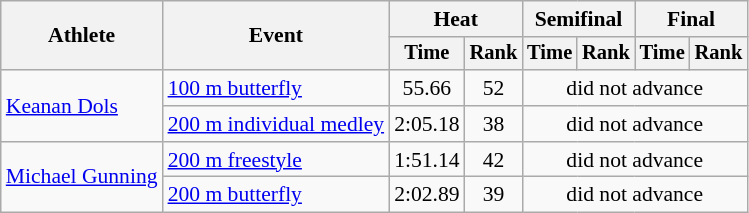<table class="wikitable" style="text-align:center; font-size:90%">
<tr>
<th rowspan="2">Athlete</th>
<th rowspan="2">Event</th>
<th colspan="2">Heat</th>
<th colspan="2">Semifinal</th>
<th colspan="2">Final</th>
</tr>
<tr style="font-size:95%">
<th>Time</th>
<th>Rank</th>
<th>Time</th>
<th>Rank</th>
<th>Time</th>
<th>Rank</th>
</tr>
<tr>
<td align=left rowspan=2><a href='#'>Keanan Dols</a></td>
<td align=left><a href='#'>100 m butterfly</a></td>
<td>55.66</td>
<td>52</td>
<td colspan=4>did not advance</td>
</tr>
<tr>
<td align=left><a href='#'>200 m individual medley</a></td>
<td>2:05.18</td>
<td>38</td>
<td colspan=4>did not advance</td>
</tr>
<tr>
<td align=left rowspan=2><a href='#'>Michael Gunning</a></td>
<td align=left><a href='#'>200 m freestyle</a></td>
<td>1:51.14</td>
<td>42</td>
<td colspan=4>did not advance</td>
</tr>
<tr>
<td align=left><a href='#'>200 m butterfly</a></td>
<td>2:02.89</td>
<td>39</td>
<td colspan=4>did not advance</td>
</tr>
</table>
